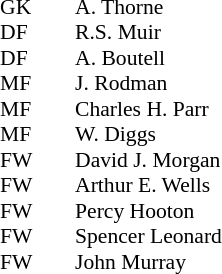<table cellspacing="0" cellpadding="0" style="font-size:90%; margin:0.2em auto;">
<tr>
<th width="25"></th>
<th width="25"></th>
</tr>
<tr>
<td>GK</td>
<td></td>
<td>A. Thorne</td>
</tr>
<tr>
<td>DF</td>
<td></td>
<td>R.S. Muir</td>
</tr>
<tr>
<td>DF</td>
<td></td>
<td>A. Boutell</td>
</tr>
<tr>
<td>MF</td>
<td></td>
<td>J. Rodman</td>
</tr>
<tr>
<td>MF</td>
<td></td>
<td>Charles H. Parr</td>
</tr>
<tr>
<td>MF</td>
<td></td>
<td>W. Diggs</td>
</tr>
<tr>
<td>FW</td>
<td></td>
<td>David J. Morgan</td>
</tr>
<tr>
<td>FW</td>
<td></td>
<td>Arthur E. Wells</td>
</tr>
<tr>
<td>FW</td>
<td></td>
<td>Percy Hooton</td>
</tr>
<tr>
<td>FW</td>
<td></td>
<td>Spencer Leonard</td>
</tr>
<tr>
<td>FW</td>
<td></td>
<td>John Murray</td>
</tr>
</table>
